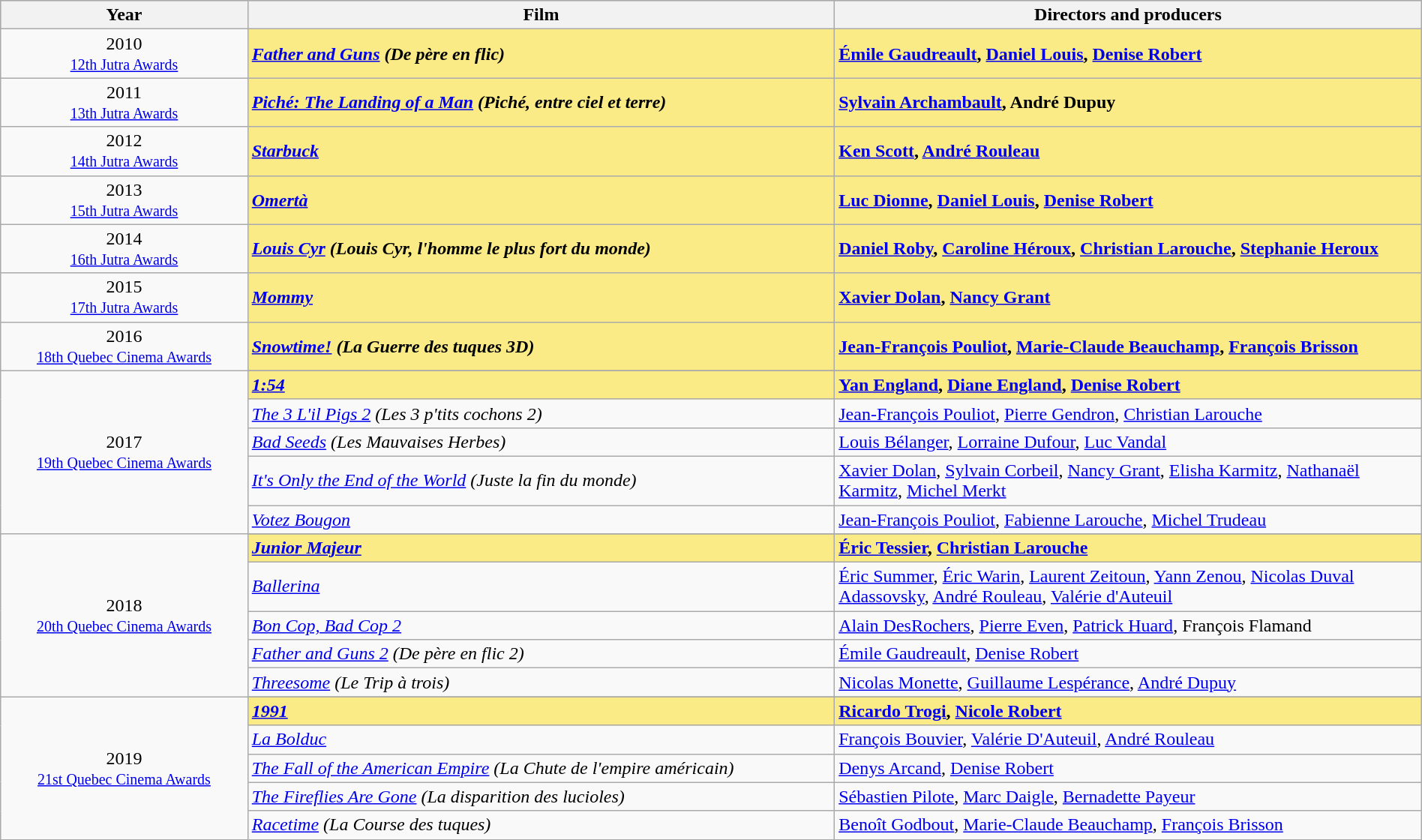<table class="wikitable" style="width:100%;">
<tr style="background:#bebebe;">
<th style="width:8%;">Year</th>
<th style="width:19%;">Film</th>
<th style="width:19%;">Directors and producers</th>
</tr>
<tr>
<td align="center">2010 <br> <small><a href='#'>12th Jutra Awards</a></small></td>
<td style="background:#FAEB86"><strong><em><a href='#'>Father and Guns</a> (De père en flic)</em></strong></td>
<td style="background:#FAEB86"><strong><a href='#'>Émile Gaudreault</a>, <a href='#'>Daniel Louis</a>, <a href='#'>Denise Robert</a></strong></td>
</tr>
<tr>
<td align="center">2011 <br> <small><a href='#'>13th Jutra Awards</a></small></td>
<td style="background:#FAEB86"><strong><em><a href='#'>Piché: The Landing of a Man</a> (Piché, entre ciel et terre)</em></strong></td>
<td style="background:#FAEB86"><strong><a href='#'>Sylvain Archambault</a>, André Dupuy</strong></td>
</tr>
<tr>
<td align="center">2012 <br> <small><a href='#'>14th Jutra Awards</a></small></td>
<td style="background:#FAEB86"><strong><em><a href='#'>Starbuck</a></em></strong></td>
<td style="background:#FAEB86"><strong><a href='#'>Ken Scott</a>, <a href='#'>André Rouleau</a></strong></td>
</tr>
<tr>
<td align="center">2013 <br> <small><a href='#'>15th Jutra Awards</a></small></td>
<td style="background:#FAEB86"><strong><em><a href='#'>Omertà</a></em></strong></td>
<td style="background:#FAEB86"><strong><a href='#'>Luc Dionne</a>, <a href='#'>Daniel Louis</a>, <a href='#'>Denise Robert</a></strong></td>
</tr>
<tr>
<td align="center">2014 <br> <small><a href='#'>16th Jutra Awards</a></small></td>
<td style="background:#FAEB86"><strong><em><a href='#'>Louis Cyr</a> (Louis Cyr, l'homme le plus fort du monde)</em></strong></td>
<td style="background:#FAEB86"><strong><a href='#'>Daniel Roby</a>, <a href='#'>Caroline Héroux</a>, <a href='#'>Christian Larouche</a>, <a href='#'>Stephanie Heroux</a></strong></td>
</tr>
<tr>
<td align="center">2015 <br> <small><a href='#'>17th Jutra Awards</a></small></td>
<td style="background:#FAEB86"><strong><em><a href='#'>Mommy</a></em></strong></td>
<td style="background:#FAEB86"><strong><a href='#'>Xavier Dolan</a>, <a href='#'>Nancy Grant</a></strong></td>
</tr>
<tr>
<td align="center">2016 <br> <small><a href='#'>18th Quebec Cinema Awards</a></small></td>
<td style="background:#FAEB86"><strong><em><a href='#'>Snowtime!</a> (La Guerre des tuques 3D)</em></strong></td>
<td style="background:#FAEB86"><strong><a href='#'>Jean-François Pouliot</a>, <a href='#'>Marie-Claude Beauchamp</a>, <a href='#'>François Brisson</a></strong></td>
</tr>
<tr>
<td rowspan="6" align="center">2017 <br> <small><a href='#'>19th Quebec Cinema Awards</a></small></td>
</tr>
<tr style="background:#FAEB86">
<td><strong><em><a href='#'>1:54</a></em></strong></td>
<td><strong><a href='#'>Yan England</a>, <a href='#'>Diane England</a>, <a href='#'>Denise Robert</a></strong></td>
</tr>
<tr>
<td><em><a href='#'>The 3 L'il Pigs 2</a> (Les 3 p'tits cochons 2)</em></td>
<td><a href='#'>Jean-François Pouliot</a>, <a href='#'>Pierre Gendron</a>, <a href='#'>Christian Larouche</a></td>
</tr>
<tr>
<td><em><a href='#'>Bad Seeds</a> (Les Mauvaises Herbes)</em></td>
<td><a href='#'>Louis Bélanger</a>, <a href='#'>Lorraine Dufour</a>, <a href='#'>Luc Vandal</a></td>
</tr>
<tr>
<td><em><a href='#'>It's Only the End of the World</a> (Juste la fin du monde)</em></td>
<td><a href='#'>Xavier Dolan</a>, <a href='#'>Sylvain Corbeil</a>, <a href='#'>Nancy Grant</a>, <a href='#'>Elisha Karmitz</a>, <a href='#'>Nathanaël Karmitz</a>, <a href='#'>Michel Merkt</a></td>
</tr>
<tr>
<td><em><a href='#'>Votez Bougon</a></em></td>
<td><a href='#'>Jean-François Pouliot</a>, <a href='#'>Fabienne Larouche</a>, <a href='#'>Michel Trudeau</a></td>
</tr>
<tr>
<td rowspan="6" align="center">2018 <br> <small><a href='#'>20th Quebec Cinema Awards</a></small></td>
</tr>
<tr style="background:#FAEB86">
<td><strong><em><a href='#'>Junior Majeur</a></em></strong></td>
<td><strong><a href='#'>Éric Tessier</a>, <a href='#'>Christian Larouche</a></strong></td>
</tr>
<tr>
<td><em><a href='#'>Ballerina</a></em></td>
<td><a href='#'>Éric Summer</a>, <a href='#'>Éric Warin</a>, <a href='#'>Laurent Zeitoun</a>, <a href='#'>Yann Zenou</a>, <a href='#'>Nicolas Duval Adassovsky</a>, <a href='#'>André Rouleau</a>, <a href='#'>Valérie d'Auteuil</a></td>
</tr>
<tr>
<td><em><a href='#'>Bon Cop, Bad Cop 2</a></em></td>
<td><a href='#'>Alain DesRochers</a>, <a href='#'>Pierre Even</a>, <a href='#'>Patrick Huard</a>, François Flamand</td>
</tr>
<tr>
<td><em><a href='#'>Father and Guns 2</a> (De père en flic 2)</em></td>
<td><a href='#'>Émile Gaudreault</a>, <a href='#'>Denise Robert</a></td>
</tr>
<tr>
<td><em><a href='#'>Threesome</a> (Le Trip à trois)</em></td>
<td><a href='#'>Nicolas Monette</a>, <a href='#'>Guillaume Lespérance</a>, <a href='#'>André Dupuy</a></td>
</tr>
<tr>
<td rowspan="6" align="center">2019 <br> <small><a href='#'>21st Quebec Cinema Awards</a></small></td>
</tr>
<tr style="background:#FAEB86">
<td><strong><em><a href='#'>1991</a></em></strong></td>
<td><strong><a href='#'>Ricardo Trogi</a>, <a href='#'>Nicole Robert</a></strong></td>
</tr>
<tr>
<td><em><a href='#'>La Bolduc</a></em></td>
<td><a href='#'>François Bouvier</a>, <a href='#'>Valérie D'Auteuil</a>, <a href='#'>André Rouleau</a></td>
</tr>
<tr>
<td><em><a href='#'>The Fall of the American Empire</a> (La Chute de l'empire américain)</em></td>
<td><a href='#'>Denys Arcand</a>, <a href='#'>Denise Robert</a></td>
</tr>
<tr>
<td><em><a href='#'>The Fireflies Are Gone</a> (La disparition des lucioles)</em></td>
<td><a href='#'>Sébastien Pilote</a>, <a href='#'>Marc Daigle</a>, <a href='#'>Bernadette Payeur</a></td>
</tr>
<tr>
<td><em><a href='#'>Racetime</a> (La Course des tuques)</em></td>
<td><a href='#'>Benoît Godbout</a>, <a href='#'>Marie-Claude Beauchamp</a>, <a href='#'>François Brisson</a></td>
</tr>
</table>
